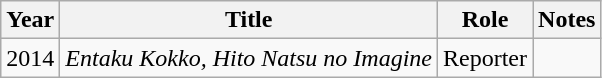<table class="wikitable">
<tr>
<th>Year</th>
<th>Title</th>
<th>Role</th>
<th>Notes</th>
</tr>
<tr>
<td>2014</td>
<td><em>Entaku Kokko, Hito Natsu no Imagine</em></td>
<td>Reporter</td>
<td></td>
</tr>
</table>
